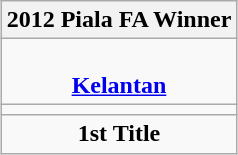<table class="wikitable" style="text-align: center; margin: 0 auto;">
<tr>
<th>2012 Piala FA Winner</th>
</tr>
<tr>
<td><br><a href='#'><strong>Kelantan</strong></a></td>
</tr>
<tr>
<td></td>
</tr>
<tr>
<td><strong>1st Title</strong></td>
</tr>
</table>
